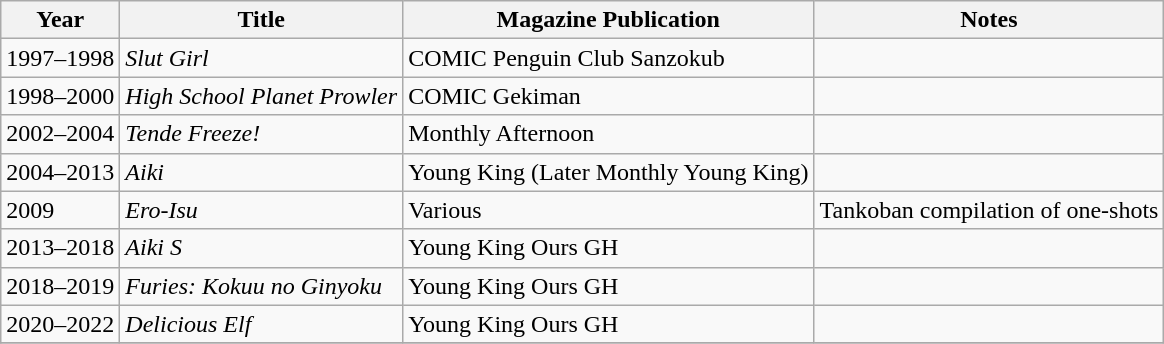<table class="wikitable">
<tr>
<th>Year</th>
<th>Title</th>
<th>Magazine Publication</th>
<th>Notes</th>
</tr>
<tr>
<td>1997–1998</td>
<td><em>Slut Girl</em></td>
<td>COMIC Penguin Club Sanzokub</td>
<td></td>
</tr>
<tr>
<td>1998–2000</td>
<td><em>High School Planet Prowler</em></td>
<td>COMIC Gekiman</td>
<td></td>
</tr>
<tr>
<td>2002–2004</td>
<td><em>Tende Freeze!</em></td>
<td>Monthly Afternoon</td>
<td></td>
</tr>
<tr>
<td>2004–2013</td>
<td><em>Aiki</em></td>
<td>Young King (Later Monthly Young King)</td>
<td></td>
</tr>
<tr>
<td>2009</td>
<td><em>Ero-Isu</em></td>
<td>Various</td>
<td>Tankoban compilation of one-shots</td>
</tr>
<tr>
<td>2013–2018</td>
<td><em>Aiki S</em></td>
<td>Young King Ours GH</td>
<td></td>
</tr>
<tr>
<td>2018–2019</td>
<td><em>Furies: Kokuu no Ginyoku</em></td>
<td>Young King Ours GH</td>
<td></td>
</tr>
<tr>
<td>2020–2022</td>
<td><em>Delicious Elf</em></td>
<td>Young King Ours GH</td>
<td></td>
</tr>
<tr>
</tr>
</table>
